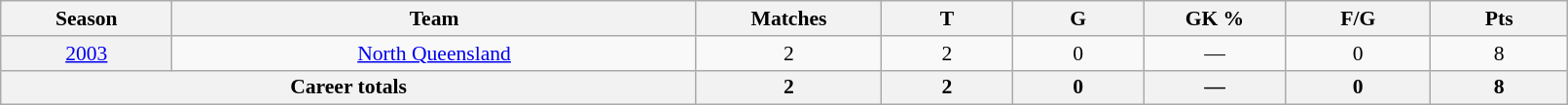<table class="wikitable sortable"  style="font-size:90%; text-align:center; width:85%;">
<tr>
<th width=2%>Season</th>
<th width=8%>Team</th>
<th width=2%>Matches</th>
<th width=2%>T</th>
<th width=2%>G</th>
<th width=2%>GK %</th>
<th width=2%>F/G</th>
<th width=2%>Pts</th>
</tr>
<tr>
<th scope="row" style="text-align:center; font-weight:normal"><a href='#'>2003</a></th>
<td style="text-align:center;"> <a href='#'>North Queensland</a></td>
<td>2</td>
<td>2</td>
<td>0</td>
<td>—</td>
<td>0</td>
<td>8</td>
</tr>
<tr class="sortbottom">
<th colspan=2>Career totals</th>
<th>2</th>
<th>2</th>
<th>0</th>
<th>—</th>
<th>0</th>
<th>8</th>
</tr>
</table>
